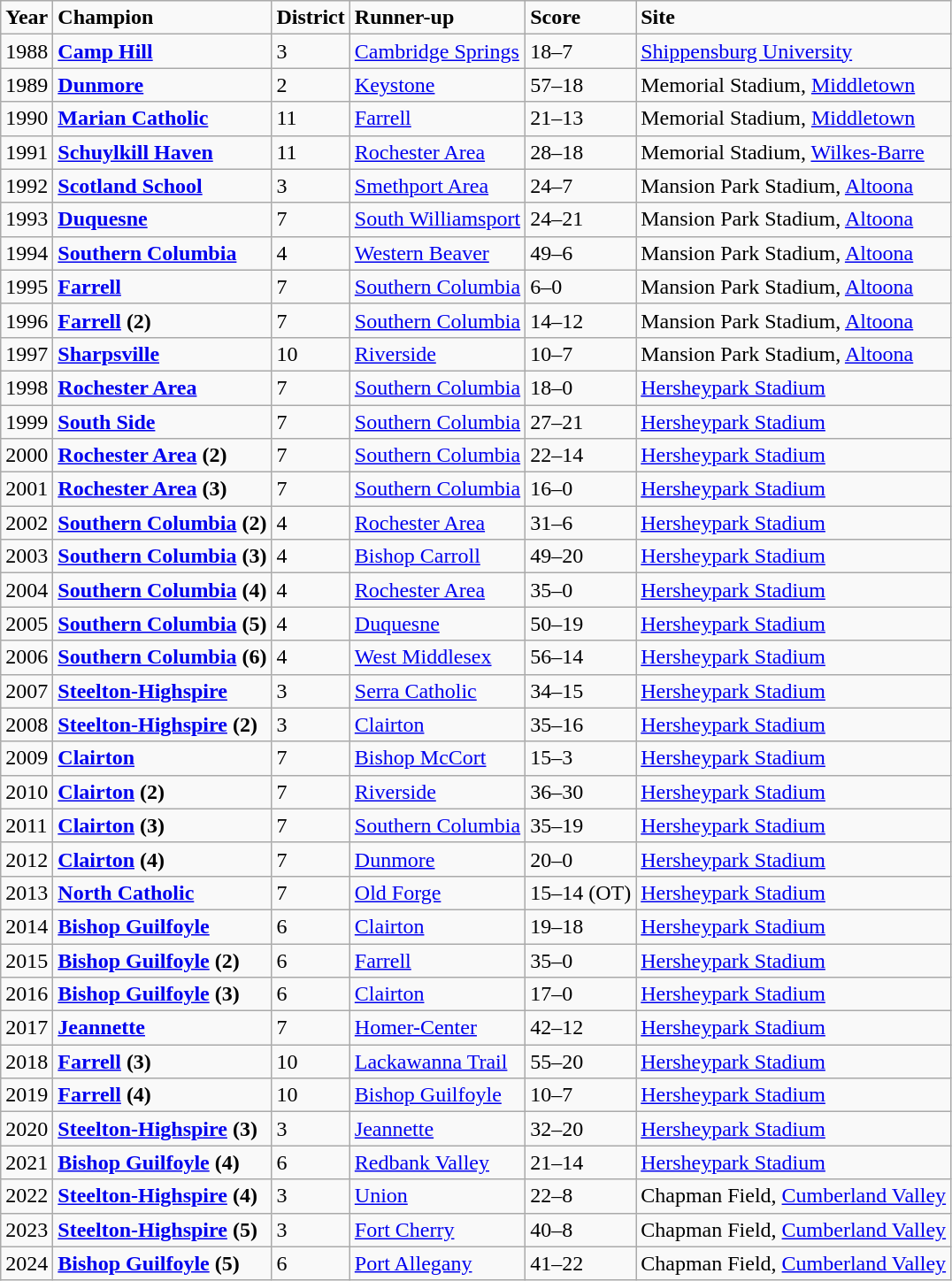<table class="wikitable sortable">
<tr>
<td><strong>Year</strong></td>
<td><strong>Champion</strong></td>
<td><strong>District</strong></td>
<td><strong>Runner-up</strong></td>
<td><strong>Score</strong></td>
<td><strong>Site</strong></td>
</tr>
<tr>
<td>1988</td>
<td><a href='#'><strong>Camp Hill</strong></a></td>
<td>3</td>
<td><a href='#'>Cambridge Springs</a></td>
<td>18–7</td>
<td><a href='#'>Shippensburg University</a></td>
</tr>
<tr>
<td>1989</td>
<td><a href='#'><strong>Dunmore</strong></a></td>
<td>2</td>
<td><a href='#'>Keystone</a></td>
<td>57–18</td>
<td>Memorial Stadium, <a href='#'>Middletown</a></td>
</tr>
<tr>
<td>1990</td>
<td><a href='#'><strong>Marian Catholic</strong></a></td>
<td>11</td>
<td><a href='#'>Farrell</a></td>
<td>21–13</td>
<td>Memorial Stadium, <a href='#'>Middletown</a></td>
</tr>
<tr>
<td>1991</td>
<td><strong><a href='#'>Schuylkill Haven</a></strong></td>
<td>11</td>
<td><a href='#'>Rochester Area</a></td>
<td>28–18</td>
<td>Memorial Stadium, <a href='#'>Wilkes-Barre</a></td>
</tr>
<tr>
<td>1992</td>
<td><a href='#'><strong>Scotland School</strong></a></td>
<td>3</td>
<td><a href='#'>Smethport Area</a></td>
<td>24–7</td>
<td>Mansion Park Stadium, <a href='#'>Altoona</a></td>
</tr>
<tr>
<td>1993</td>
<td><a href='#'><strong>Duquesne</strong></a></td>
<td>7</td>
<td><a href='#'>South Williamsport</a></td>
<td>24–21</td>
<td>Mansion Park Stadium, <a href='#'>Altoona</a></td>
</tr>
<tr>
<td>1994</td>
<td><a href='#'><strong>Southern Columbia</strong></a></td>
<td>4</td>
<td><a href='#'>Western Beaver</a></td>
<td>49–6</td>
<td>Mansion Park Stadium, <a href='#'>Altoona</a></td>
</tr>
<tr>
<td>1995</td>
<td><a href='#'><strong>Farrell</strong></a></td>
<td>7</td>
<td><a href='#'>Southern Columbia</a></td>
<td>6–0</td>
<td>Mansion Park Stadium, <a href='#'>Altoona</a></td>
</tr>
<tr>
<td>1996</td>
<td><a href='#'><strong>Farrell</strong></a> <strong>(2)</strong></td>
<td>7</td>
<td><a href='#'>Southern Columbia</a></td>
<td>14–12</td>
<td>Mansion Park Stadium, <a href='#'>Altoona</a></td>
</tr>
<tr>
<td>1997</td>
<td><a href='#'><strong>Sharpsville</strong></a></td>
<td>10</td>
<td><a href='#'>Riverside</a></td>
<td>10–7</td>
<td>Mansion Park Stadium, <a href='#'>Altoona</a></td>
</tr>
<tr>
<td>1998</td>
<td><a href='#'><strong>Rochester Area</strong></a></td>
<td>7</td>
<td><a href='#'>Southern Columbia</a></td>
<td>18–0</td>
<td><a href='#'>Hersheypark Stadium</a></td>
</tr>
<tr>
<td>1999</td>
<td><a href='#'><strong>South Side</strong></a></td>
<td>7</td>
<td><a href='#'>Southern Columbia</a></td>
<td>27–21</td>
<td><a href='#'>Hersheypark Stadium</a></td>
</tr>
<tr>
<td>2000</td>
<td><a href='#'><strong>Rochester Area</strong></a> <strong>(2)</strong></td>
<td>7</td>
<td><a href='#'>Southern Columbia</a></td>
<td>22–14</td>
<td><a href='#'>Hersheypark Stadium</a></td>
</tr>
<tr>
<td>2001</td>
<td><a href='#'><strong>Rochester Area</strong></a> <strong>(3)</strong></td>
<td>7</td>
<td><a href='#'>Southern Columbia</a></td>
<td>16–0</td>
<td><a href='#'>Hersheypark Stadium</a></td>
</tr>
<tr>
<td>2002</td>
<td><a href='#'><strong>Southern Columbia</strong></a> <strong>(2)</strong></td>
<td>4</td>
<td><a href='#'>Rochester Area</a></td>
<td>31–6</td>
<td><a href='#'>Hersheypark Stadium</a></td>
</tr>
<tr>
<td>2003</td>
<td><a href='#'><strong>Southern Columbia</strong></a> <strong>(3)</strong></td>
<td>4</td>
<td><a href='#'>Bishop Carroll</a></td>
<td>49–20</td>
<td><a href='#'>Hersheypark Stadium</a></td>
</tr>
<tr>
<td>2004</td>
<td><a href='#'><strong>Southern Columbia</strong></a> <strong>(4)</strong></td>
<td>4</td>
<td><a href='#'>Rochester Area</a></td>
<td>35–0</td>
<td><a href='#'>Hersheypark Stadium</a></td>
</tr>
<tr>
<td>2005</td>
<td><a href='#'><strong>Southern Columbia</strong></a> <strong>(5)</strong></td>
<td>4</td>
<td><a href='#'>Duquesne</a></td>
<td>50–19</td>
<td><a href='#'>Hersheypark Stadium</a></td>
</tr>
<tr>
<td>2006</td>
<td><a href='#'><strong>Southern Columbia</strong></a> <strong>(6)</strong></td>
<td>4</td>
<td><a href='#'>West Middlesex</a></td>
<td>56–14</td>
<td><a href='#'>Hersheypark Stadium</a></td>
</tr>
<tr>
<td>2007</td>
<td><a href='#'><strong>Steelton-Highspire</strong></a></td>
<td>3</td>
<td><a href='#'>Serra Catholic</a></td>
<td>34–15</td>
<td><a href='#'>Hersheypark Stadium</a></td>
</tr>
<tr>
<td>2008</td>
<td><a href='#'><strong>Steelton-Highspire</strong></a> <strong>(2)</strong></td>
<td>3</td>
<td><a href='#'>Clairton</a></td>
<td>35–16</td>
<td><a href='#'>Hersheypark Stadium</a></td>
</tr>
<tr>
<td>2009</td>
<td><a href='#'><strong>Clairton</strong></a></td>
<td>7</td>
<td><a href='#'>Bishop McCort</a></td>
<td>15–3</td>
<td><a href='#'>Hersheypark Stadium</a></td>
</tr>
<tr>
<td>2010</td>
<td><a href='#'><strong>Clairton</strong></a> <strong>(2)</strong></td>
<td>7</td>
<td><a href='#'>Riverside</a></td>
<td>36–30</td>
<td><a href='#'>Hersheypark Stadium</a></td>
</tr>
<tr>
<td>2011</td>
<td><a href='#'><strong>Clairton</strong></a> <strong>(3)</strong></td>
<td>7</td>
<td><a href='#'>Southern Columbia</a></td>
<td>35–19</td>
<td><a href='#'>Hersheypark Stadium</a></td>
</tr>
<tr>
<td>2012</td>
<td><a href='#'><strong>Clairton</strong></a> <strong>(4)</strong></td>
<td>7</td>
<td><a href='#'>Dunmore</a></td>
<td>20–0</td>
<td><a href='#'>Hersheypark Stadium</a></td>
</tr>
<tr>
<td>2013</td>
<td><a href='#'><strong>North Catholic</strong></a></td>
<td>7</td>
<td><a href='#'>Old Forge</a></td>
<td>15–14 (OT)</td>
<td><a href='#'>Hersheypark Stadium</a></td>
</tr>
<tr>
<td>2014</td>
<td><a href='#'><strong>Bishop Guilfoyle</strong></a></td>
<td>6</td>
<td><a href='#'>Clairton</a></td>
<td>19–18</td>
<td><a href='#'>Hersheypark Stadium</a></td>
</tr>
<tr>
<td>2015</td>
<td><a href='#'><strong>Bishop Guilfoyle</strong></a> <strong>(2)</strong></td>
<td>6</td>
<td><a href='#'>Farrell</a></td>
<td>35–0</td>
<td><a href='#'>Hersheypark Stadium</a></td>
</tr>
<tr>
<td>2016</td>
<td><a href='#'><strong>Bishop Guilfoyle</strong></a> <strong>(3)</strong></td>
<td>6</td>
<td><a href='#'>Clairton</a></td>
<td>17–0</td>
<td><a href='#'>Hersheypark Stadium</a></td>
</tr>
<tr>
<td>2017</td>
<td><a href='#'><strong>Jeannette</strong></a></td>
<td>7</td>
<td><a href='#'>Homer-Center</a></td>
<td>42–12</td>
<td><a href='#'>Hersheypark Stadium</a></td>
</tr>
<tr>
<td>2018</td>
<td><a href='#'><strong>Farrell</strong></a> <strong>(3)</strong></td>
<td>10</td>
<td><a href='#'>Lackawanna Trail</a></td>
<td>55–20</td>
<td><a href='#'>Hersheypark Stadium</a></td>
</tr>
<tr>
<td>2019</td>
<td><a href='#'><strong>Farrell</strong></a> <strong>(4)</strong></td>
<td>10</td>
<td><a href='#'>Bishop Guilfoyle</a></td>
<td>10–7</td>
<td><a href='#'>Hersheypark Stadium</a></td>
</tr>
<tr>
<td>2020</td>
<td><a href='#'><strong>Steelton-Highspire</strong></a> <strong>(3)</strong></td>
<td>3</td>
<td><a href='#'>Jeannette</a></td>
<td>32–20</td>
<td><a href='#'>Hersheypark Stadium</a></td>
</tr>
<tr>
<td>2021</td>
<td><a href='#'><strong>Bishop Guilfoyle</strong></a> <strong>(4)</strong></td>
<td>6</td>
<td><a href='#'>Redbank Valley</a></td>
<td>21–14</td>
<td><a href='#'>Hersheypark Stadium</a></td>
</tr>
<tr>
<td>2022</td>
<td><a href='#'><strong>Steelton-Highspire</strong></a> <strong>(4)</strong></td>
<td>3</td>
<td><a href='#'>Union</a></td>
<td>22–8</td>
<td>Chapman Field, <a href='#'>Cumberland Valley</a></td>
</tr>
<tr>
<td>2023</td>
<td><a href='#'><strong>Steelton-Highspire</strong></a> <strong>(5)</strong></td>
<td>3</td>
<td><a href='#'>Fort Cherry</a></td>
<td>40–8</td>
<td>Chapman Field, <a href='#'>Cumberland Valley</a></td>
</tr>
<tr>
<td>2024</td>
<td><a href='#'><strong>Bishop Guilfoyle</strong></a> <strong>(5)</strong></td>
<td>6</td>
<td><a href='#'>Port Allegany</a></td>
<td>41–22</td>
<td>Chapman Field, <a href='#'>Cumberland Valley</a></td>
</tr>
</table>
